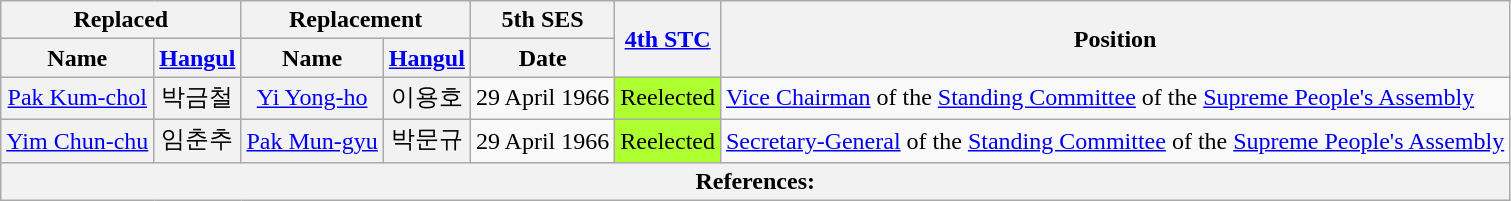<table class="wikitable">
<tr>
<th colspan="2">Replaced</th>
<th colspan="2">Replacement</th>
<th>5th SES</th>
<th rowspan="2"><a href='#'>4th STC</a></th>
<th rowspan="2">Position</th>
</tr>
<tr>
<th>Name</th>
<th class="unsortable"><a href='#'>Hangul</a></th>
<th>Name</th>
<th class="unsortable"><a href='#'>Hangul</a></th>
<th>Date</th>
</tr>
<tr>
<th align="center" scope="row" style="font-weight:normal;"><a href='#'>Pak Kum-chol</a></th>
<th align="center" scope="row" style="font-weight:normal;">박금철</th>
<th align="center" scope="row" style="font-weight:normal;"><a href='#'>Yi Yong-ho</a></th>
<th align="center" scope="row" style="font-weight:normal;">이용호</th>
<td align="center">29 April 1966</td>
<td align="center" style="background: GreenYellow">Reelected</td>
<td><a href='#'>Vice Chairman</a> of the <a href='#'>Standing Committee</a> of the <a href='#'>Supreme People's Assembly</a></td>
</tr>
<tr>
<th align="center" scope="row" style="font-weight:normal;"><a href='#'>Yim Chun-chu</a></th>
<th align="center" scope="row" style="font-weight:normal;">임춘추</th>
<th align="center" scope="row" style="font-weight:normal;"><a href='#'>Pak Mun-gyu</a></th>
<th align="center" scope="row" style="font-weight:normal;">박문규</th>
<td align="center">29 April 1966</td>
<td align="center" style="background: GreenYellow">Reelected</td>
<td><a href='#'>Secretary-General</a> of the <a href='#'>Standing Committee</a> of the <a href='#'>Supreme People's Assembly</a></td>
</tr>
<tr>
<th colspan="7" unsortable><strong>References:</strong><br></th>
</tr>
</table>
